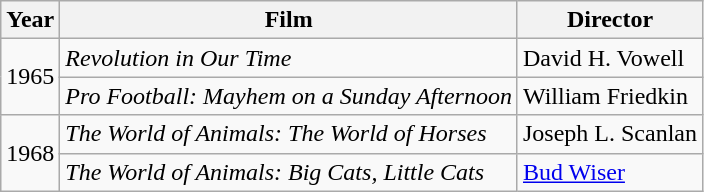<table class="wikitable">
<tr>
<th>Year</th>
<th>Film</th>
<th>Director</th>
</tr>
<tr>
<td rowspan=2>1965</td>
<td><em>Revolution in Our Time</em></td>
<td>David H. Vowell</td>
</tr>
<tr>
<td><em>Pro Football: Mayhem on a Sunday Afternoon</em></td>
<td>William Friedkin</td>
</tr>
<tr>
<td rowspan=2>1968</td>
<td><em>The World of Animals: The World of Horses</em></td>
<td>Joseph L. Scanlan</td>
</tr>
<tr>
<td><em>The World of Animals: Big Cats, Little Cats</em></td>
<td><a href='#'>Bud Wiser</a></td>
</tr>
</table>
